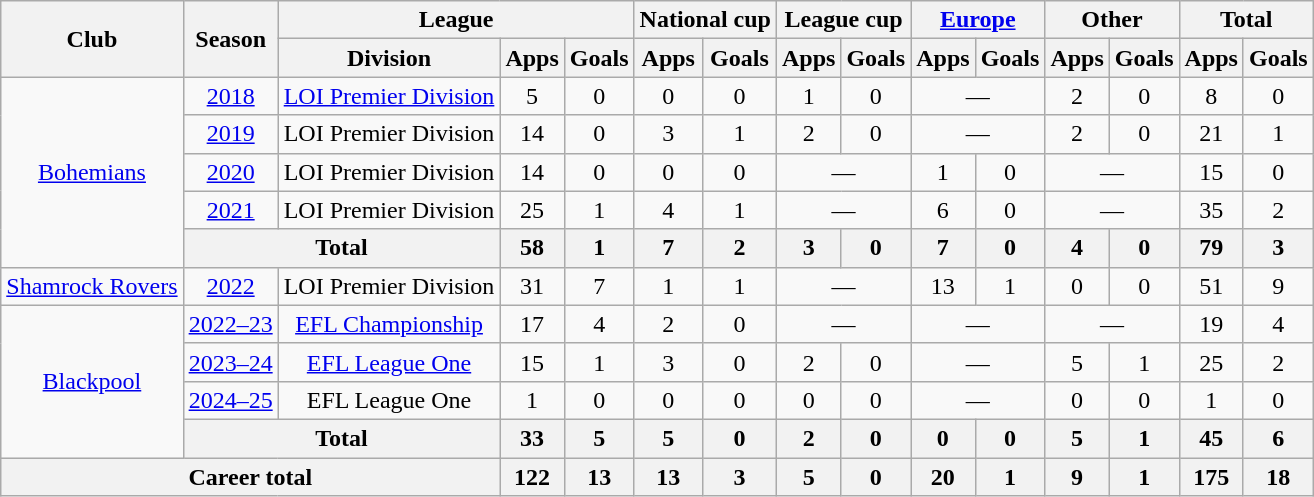<table class="wikitable" style="text-align:center">
<tr>
<th rowspan="2">Club</th>
<th rowspan="2">Season</th>
<th colspan="3">League</th>
<th colspan="2">National cup</th>
<th colspan="2">League cup</th>
<th colspan="2"><a href='#'>Europe</a></th>
<th colspan="2">Other</th>
<th colspan="2">Total</th>
</tr>
<tr>
<th>Division</th>
<th>Apps</th>
<th>Goals</th>
<th>Apps</th>
<th>Goals</th>
<th>Apps</th>
<th>Goals</th>
<th>Apps</th>
<th>Goals</th>
<th>Apps</th>
<th>Goals</th>
<th>Apps</th>
<th>Goals</th>
</tr>
<tr>
<td rowspan="5"><a href='#'>Bohemians</a></td>
<td><a href='#'>2018</a></td>
<td><a href='#'>LOI Premier Division</a></td>
<td>5</td>
<td>0</td>
<td>0</td>
<td>0</td>
<td>1</td>
<td>0</td>
<td colspan="2">—</td>
<td>2</td>
<td>0</td>
<td>8</td>
<td>0</td>
</tr>
<tr>
<td><a href='#'>2019</a></td>
<td>LOI Premier Division</td>
<td>14</td>
<td>0</td>
<td>3</td>
<td>1</td>
<td>2</td>
<td>0</td>
<td colspan="2">—</td>
<td>2</td>
<td>0</td>
<td>21</td>
<td>1</td>
</tr>
<tr>
<td><a href='#'>2020</a></td>
<td>LOI Premier Division</td>
<td>14</td>
<td>0</td>
<td>0</td>
<td>0</td>
<td colspan="2">—</td>
<td>1</td>
<td>0</td>
<td colspan="2">—</td>
<td>15</td>
<td>0</td>
</tr>
<tr>
<td><a href='#'>2021</a></td>
<td>LOI Premier Division</td>
<td>25</td>
<td>1</td>
<td>4</td>
<td>1</td>
<td colspan="2">—</td>
<td>6</td>
<td>0</td>
<td colspan="2">—</td>
<td>35</td>
<td>2</td>
</tr>
<tr>
<th colspan="2">Total</th>
<th>58</th>
<th>1</th>
<th>7</th>
<th>2</th>
<th>3</th>
<th>0</th>
<th>7</th>
<th>0</th>
<th>4</th>
<th>0</th>
<th>79</th>
<th>3</th>
</tr>
<tr>
<td><a href='#'>Shamrock Rovers</a></td>
<td><a href='#'>2022</a></td>
<td>LOI Premier Division</td>
<td>31</td>
<td>7</td>
<td>1</td>
<td>1</td>
<td colspan="2">—</td>
<td>13</td>
<td>1</td>
<td>0</td>
<td>0</td>
<td>51</td>
<td>9</td>
</tr>
<tr>
<td rowspan="4"><a href='#'>Blackpool</a></td>
<td><a href='#'>2022–23</a></td>
<td><a href='#'>EFL Championship</a></td>
<td>17</td>
<td>4</td>
<td>2</td>
<td>0</td>
<td colspan="2">—</td>
<td colspan="2">—</td>
<td colspan="2">—</td>
<td>19</td>
<td>4</td>
</tr>
<tr>
<td><a href='#'>2023–24</a></td>
<td><a href='#'>EFL League One</a></td>
<td>15</td>
<td>1</td>
<td>3</td>
<td>0</td>
<td>2</td>
<td>0</td>
<td colspan="2">—</td>
<td>5</td>
<td>1</td>
<td>25</td>
<td>2</td>
</tr>
<tr>
<td><a href='#'>2024–25</a></td>
<td>EFL League One</td>
<td>1</td>
<td>0</td>
<td>0</td>
<td>0</td>
<td>0</td>
<td>0</td>
<td colspan="2">—</td>
<td>0</td>
<td>0</td>
<td>1</td>
<td>0</td>
</tr>
<tr>
<th colspan="2">Total</th>
<th>33</th>
<th>5</th>
<th>5</th>
<th>0</th>
<th>2</th>
<th>0</th>
<th>0</th>
<th>0</th>
<th>5</th>
<th>1</th>
<th>45</th>
<th>6</th>
</tr>
<tr>
<th colspan="3">Career total</th>
<th>122</th>
<th>13</th>
<th>13</th>
<th>3</th>
<th>5</th>
<th>0</th>
<th>20</th>
<th>1</th>
<th>9</th>
<th>1</th>
<th>175</th>
<th>18</th>
</tr>
</table>
